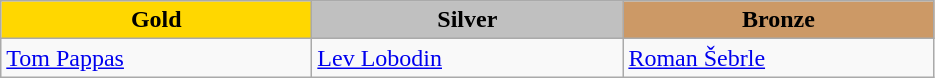<table class="wikitable" style="text-align:left">
<tr align="center">
<td width=200 bgcolor=gold><strong>Gold</strong></td>
<td width=200 bgcolor=silver><strong>Silver</strong></td>
<td width=200 bgcolor=CC9966><strong>Bronze</strong></td>
</tr>
<tr>
<td><a href='#'>Tom Pappas</a><br><em></em></td>
<td><a href='#'>Lev Lobodin</a><br><em></em></td>
<td><a href='#'>Roman Šebrle</a><br><em></em></td>
</tr>
</table>
